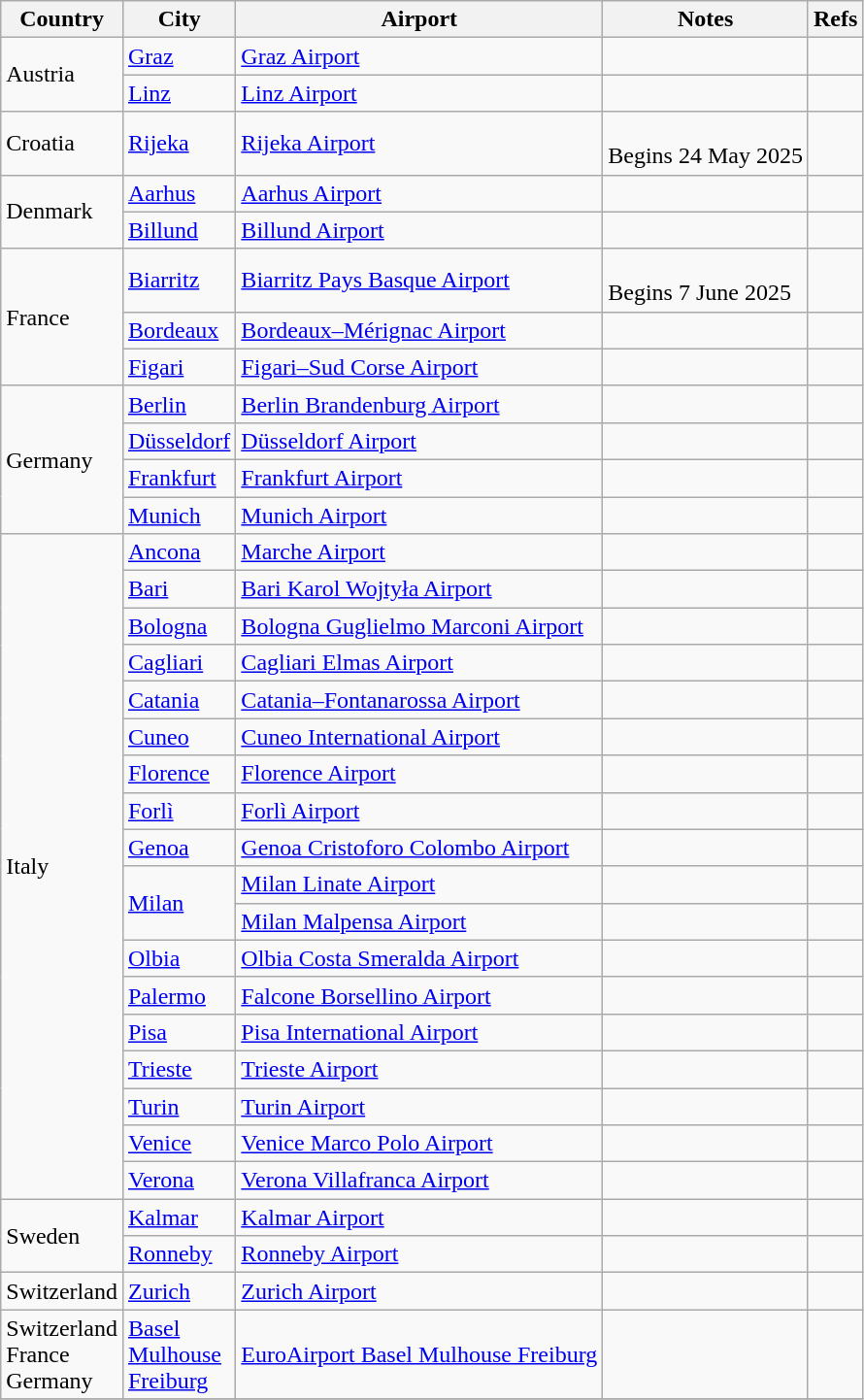<table class="sortable wikitable">
<tr>
<th>Country</th>
<th>City</th>
<th>Airport</th>
<th>Notes</th>
<th class="unsortable">Refs</th>
</tr>
<tr>
<td rowspan="2">Austria</td>
<td><a href='#'>Graz</a></td>
<td><a href='#'>Graz Airport</a></td>
<td align=center></td>
<td align=center></td>
</tr>
<tr>
<td><a href='#'>Linz</a></td>
<td><a href='#'>Linz Airport</a></td>
<td align=center></td>
<td align=center></td>
</tr>
<tr>
<td>Croatia</td>
<td><a href='#'>Rijeka</a></td>
<td><a href='#'>Rijeka Airport</a></td>
<td><br>Begins 24 May 2025</td>
<td align=center></td>
</tr>
<tr>
<td rowspan="2">Denmark</td>
<td><a href='#'>Aarhus</a></td>
<td><a href='#'>Aarhus Airport</a></td>
<td></td>
<td align=center></td>
</tr>
<tr>
<td><a href='#'>Billund</a></td>
<td><a href='#'>Billund Airport</a></td>
<td></td>
<td align=center></td>
</tr>
<tr>
<td rowspan="3">France</td>
<td><a href='#'>Biarritz</a></td>
<td><a href='#'>Biarritz Pays Basque Airport</a></td>
<td><br>Begins 7 June 2025</td>
<td align=center></td>
</tr>
<tr>
<td><a href='#'>Bordeaux</a></td>
<td><a href='#'>Bordeaux–Mérignac Airport</a></td>
<td></td>
<td align=center></td>
</tr>
<tr>
<td><a href='#'>Figari</a></td>
<td><a href='#'>Figari–Sud Corse Airport</a></td>
<td></td>
<td align=center></td>
</tr>
<tr>
<td rowspan="4">Germany</td>
<td><a href='#'>Berlin</a></td>
<td><a href='#'>Berlin Brandenburg Airport</a></td>
<td align=center></td>
<td align=center></td>
</tr>
<tr>
<td><a href='#'>Düsseldorf</a></td>
<td><a href='#'>Düsseldorf Airport</a></td>
<td align=center></td>
<td align=center></td>
</tr>
<tr>
<td><a href='#'>Frankfurt</a></td>
<td><a href='#'>Frankfurt Airport</a></td>
<td></td>
<td align=center></td>
</tr>
<tr>
<td><a href='#'>Munich</a></td>
<td><a href='#'>Munich Airport</a></td>
<td></td>
<td align=center></td>
</tr>
<tr>
<td rowspan="18">Italy</td>
<td><a href='#'>Ancona</a></td>
<td><a href='#'>Marche Airport</a></td>
<td align=center></td>
<td align=center></td>
</tr>
<tr>
<td><a href='#'>Bari</a></td>
<td><a href='#'>Bari Karol Wojtyła Airport</a></td>
<td align=center></td>
<td align=center></td>
</tr>
<tr>
<td><a href='#'>Bologna</a></td>
<td><a href='#'>Bologna Guglielmo Marconi Airport</a></td>
<td align=center></td>
<td align=center></td>
</tr>
<tr>
<td><a href='#'>Cagliari</a></td>
<td><a href='#'>Cagliari Elmas Airport</a></td>
<td align=center></td>
<td align=center></td>
</tr>
<tr>
<td><a href='#'>Catania</a></td>
<td><a href='#'>Catania–Fontanarossa Airport</a></td>
<td align=center></td>
<td align=center></td>
</tr>
<tr>
<td><a href='#'>Cuneo</a></td>
<td><a href='#'>Cuneo International Airport</a></td>
<td align=center></td>
<td align=center></td>
</tr>
<tr>
<td><a href='#'>Florence</a></td>
<td><a href='#'>Florence Airport</a></td>
<td></td>
<td align=center></td>
</tr>
<tr>
<td><a href='#'>Forlì</a></td>
<td><a href='#'>Forlì Airport</a></td>
<td align=center></td>
<td align=center></td>
</tr>
<tr>
<td><a href='#'>Genoa</a></td>
<td><a href='#'>Genoa Cristoforo Colombo Airport</a></td>
<td align=center></td>
<td align=center></td>
</tr>
<tr>
<td rowspan="2"><a href='#'>Milan</a></td>
<td><a href='#'>Milan Linate Airport</a></td>
<td align=center></td>
<td align=center></td>
</tr>
<tr>
<td><a href='#'>Milan Malpensa Airport</a></td>
<td align=center></td>
<td align=center></td>
</tr>
<tr>
<td><a href='#'>Olbia</a></td>
<td><a href='#'>Olbia Costa Smeralda Airport</a></td>
<td align=center></td>
<td align=center></td>
</tr>
<tr>
<td><a href='#'>Palermo</a></td>
<td><a href='#'>Falcone Borsellino Airport</a></td>
<td align=center></td>
<td align=center></td>
</tr>
<tr>
<td><a href='#'>Pisa</a></td>
<td><a href='#'>Pisa International Airport</a></td>
<td align=center></td>
<td align=center></td>
</tr>
<tr>
<td><a href='#'>Trieste</a></td>
<td><a href='#'>Trieste Airport</a></td>
<td></td>
<td></td>
</tr>
<tr>
<td><a href='#'>Turin</a></td>
<td><a href='#'>Turin Airport</a></td>
<td align=center></td>
<td align=center></td>
</tr>
<tr>
<td><a href='#'>Venice</a></td>
<td><a href='#'>Venice Marco Polo Airport</a></td>
<td align=center></td>
<td align=center></td>
</tr>
<tr>
<td><a href='#'>Verona</a></td>
<td><a href='#'>Verona Villafranca Airport</a></td>
<td></td>
<td align=center></td>
</tr>
<tr>
<td rowspan="2">Sweden</td>
<td><a href='#'>Kalmar</a></td>
<td><a href='#'>Kalmar Airport</a></td>
<td></td>
<td align=center></td>
</tr>
<tr>
<td><a href='#'>Ronneby</a></td>
<td><a href='#'>Ronneby Airport</a></td>
<td></td>
<td align=center></td>
</tr>
<tr>
<td>Switzerland</td>
<td><a href='#'>Zurich</a></td>
<td><a href='#'>Zurich Airport</a></td>
<td></td>
<td align=center></td>
</tr>
<tr>
<td>Switzerland<br>France<br>Germany</td>
<td><a href='#'>Basel</a><br><a href='#'>Mulhouse</a><br><a href='#'>Freiburg</a></td>
<td><a href='#'>EuroAirport Basel Mulhouse Freiburg</a></td>
<td></td>
<td align=center></td>
</tr>
<tr>
</tr>
</table>
